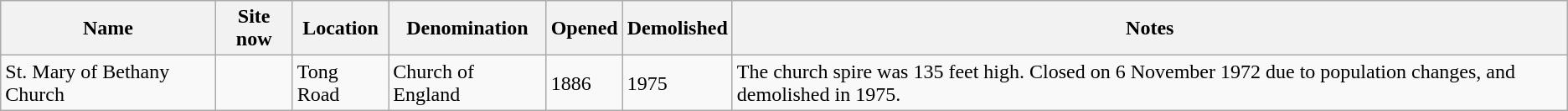<table class="wikitable sortable">
<tr>
<th>Name</th>
<th class="unsortable">Site now</th>
<th>Location</th>
<th>Denomination</th>
<th>Opened</th>
<th>Demolished</th>
<th class="unsortable">Notes</th>
</tr>
<tr>
<td>St. Mary of Bethany Church</td>
<td></td>
<td>Tong Road</td>
<td>Church of England</td>
<td>1886</td>
<td>1975</td>
<td>The church spire was 135 feet high. Closed on 6 November 1972 due to population changes, and demolished in 1975.</td>
</tr>
</table>
